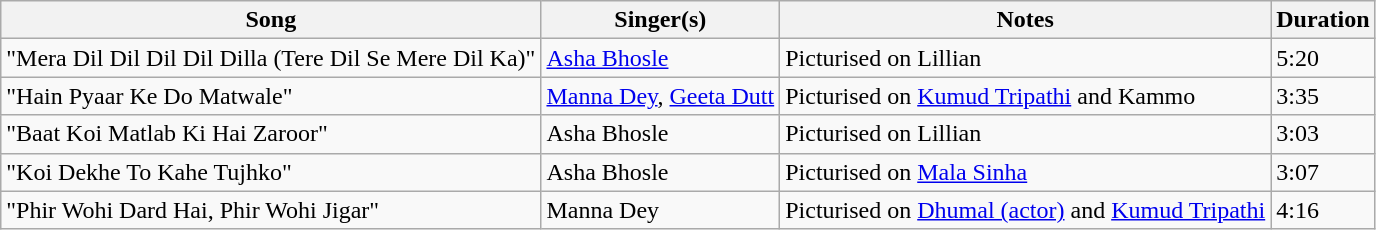<table class="wikitable">
<tr>
<th>Song</th>
<th>Singer(s)</th>
<th>Notes</th>
<th>Duration</th>
</tr>
<tr>
<td>"Mera Dil Dil Dil Dil Dilla (Tere Dil Se Mere Dil Ka)"</td>
<td><a href='#'>Asha Bhosle</a></td>
<td>Picturised on Lillian</td>
<td>5:20</td>
</tr>
<tr>
<td>"Hain Pyaar Ke Do Matwale"</td>
<td><a href='#'>Manna Dey</a>, <a href='#'>Geeta Dutt</a></td>
<td>Picturised on <a href='#'>Kumud Tripathi</a> and Kammo</td>
<td>3:35</td>
</tr>
<tr>
<td>"Baat Koi Matlab Ki Hai Zaroor"</td>
<td>Asha Bhosle</td>
<td>Picturised on Lillian</td>
<td>3:03</td>
</tr>
<tr>
<td>"Koi Dekhe To Kahe Tujhko"</td>
<td>Asha Bhosle</td>
<td>Picturised on <a href='#'>Mala Sinha</a></td>
<td>3:07</td>
</tr>
<tr>
<td>"Phir Wohi Dard Hai, Phir Wohi Jigar"</td>
<td>Manna Dey</td>
<td>Picturised on <a href='#'>Dhumal (actor)</a> and <a href='#'>Kumud Tripathi</a></td>
<td>4:16</td>
</tr>
</table>
